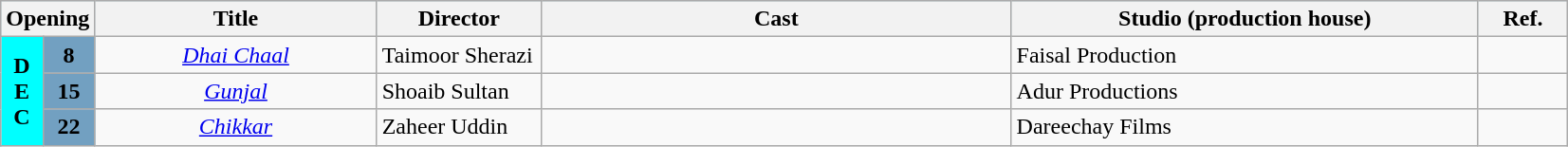<table class="wikitable">
<tr style="background:#b0e0e6; text-align:center;">
<th colspan="2" style="width:6%;"><strong>Opening</strong></th>
<th style="width:18%;"><strong>Title</strong></th>
<th style="width:10.5%;"><strong>Director</strong></th>
<th style="width:30%;"><strong>Cast</strong></th>
<th>Studio (production house)</th>
<th>Ref.</th>
</tr>
<tr December>
<td rowspan="3" style="text-align:center; background:#00FFFF; textcolor:#000;"><strong>D<br>E<br>C</strong></td>
<td style="text-align:center;background:#72A0C1;"><strong>8</strong></td>
<td style="text-align:center;"><em><a href='#'>Dhai Chaal</a></em></td>
<td>Taimoor Sherazi</td>
<td></td>
<td>Faisal Production</td>
<td></td>
</tr>
<tr>
<td style="text-align:center;background:#72A0C1;"><strong>15</strong></td>
<td style="text-align:center;"><em><a href='#'>Gunjal</a></em></td>
<td>Shoaib Sultan</td>
<td></td>
<td>Adur Productions</td>
<td></td>
</tr>
<tr>
<td rowspan="1" style="text-align:center;background:#72A0C1;"><strong>22</strong></td>
<td style="text-align:center;"><em><a href='#'>Chikkar</a></em></td>
<td>Zaheer Uddin</td>
<td></td>
<td>Dareechay Films</td>
<td></td>
</tr>
</table>
